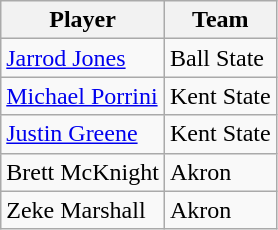<table class="wikitable">
<tr>
<th>Player</th>
<th>Team</th>
</tr>
<tr>
<td><a href='#'>Jarrod Jones</a></td>
<td>Ball State</td>
</tr>
<tr>
<td><a href='#'>Michael Porrini</a></td>
<td>Kent State</td>
</tr>
<tr>
<td><a href='#'>Justin Greene</a></td>
<td>Kent State</td>
</tr>
<tr>
<td>Brett McKnight</td>
<td>Akron</td>
</tr>
<tr>
<td>Zeke Marshall</td>
<td>Akron</td>
</tr>
</table>
